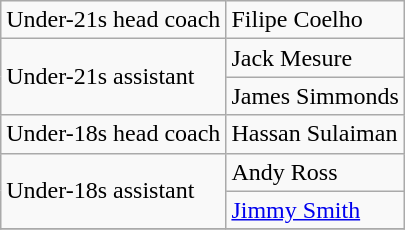<table class="wikitable">
<tr>
<td>Under-21s head coach</td>
<td> Filipe Coelho</td>
</tr>
<tr>
<td rowspan="2">Under-21s assistant</td>
<td> Jack Mesure</td>
</tr>
<tr>
<td> James Simmonds</td>
</tr>
<tr>
<td>Under-18s head coach</td>
<td> Hassan Sulaiman</td>
</tr>
<tr>
<td rowspan="2">Under-18s assistant</td>
<td> Andy Ross</td>
</tr>
<tr>
<td> <a href='#'>Jimmy Smith</a></td>
</tr>
<tr>
</tr>
</table>
